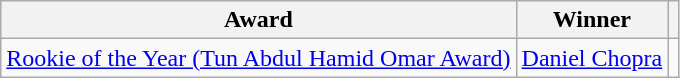<table class="wikitable">
<tr>
<th>Award</th>
<th>Winner</th>
<th></th>
</tr>
<tr>
<td><a href='#'>Rookie of the Year (Tun Abdul Hamid Omar Award)</a></td>
<td> <a href='#'>Daniel Chopra</a></td>
<td></td>
</tr>
</table>
